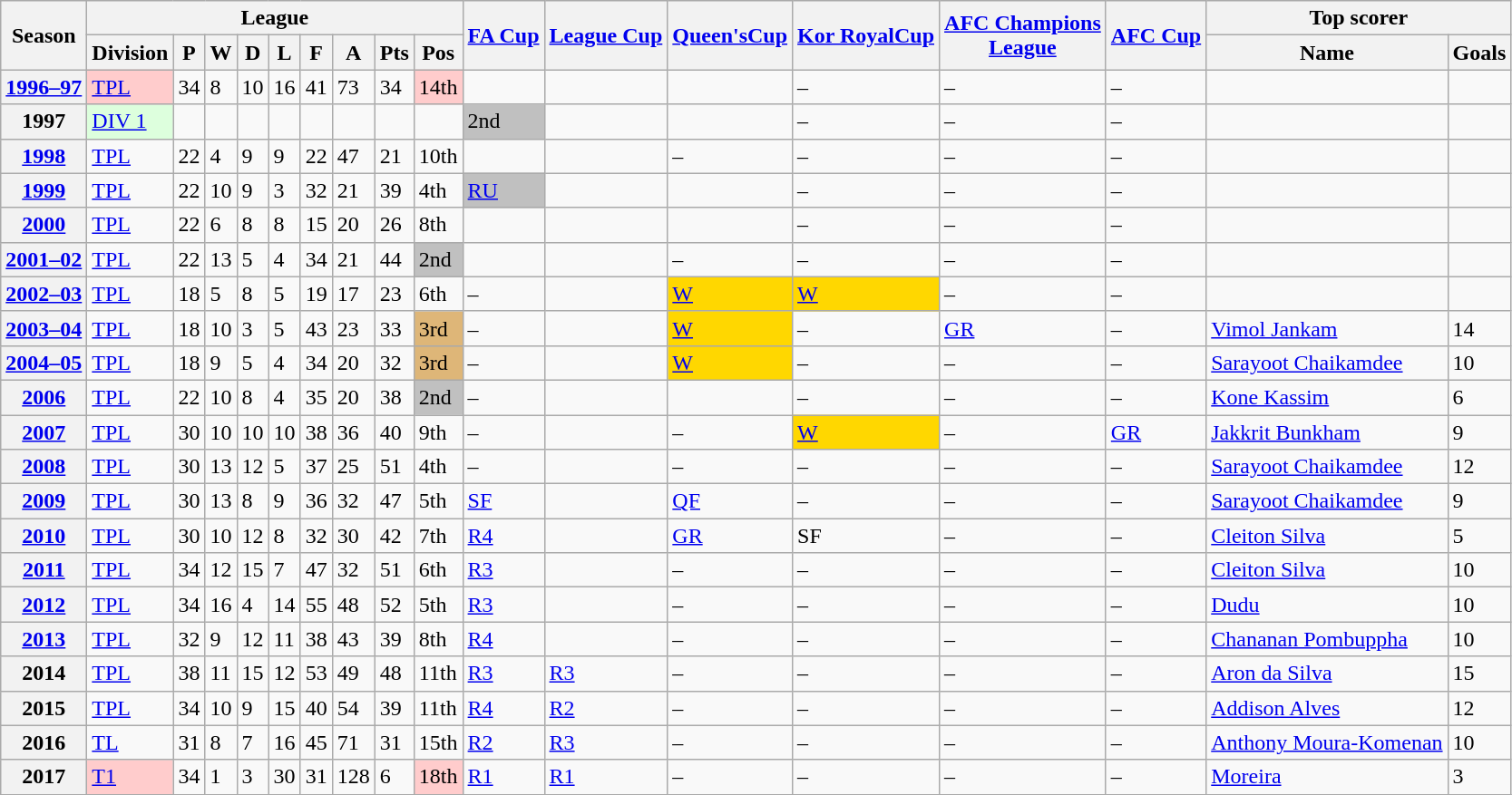<table class="wikitable">
<tr>
<th rowspan="2">Season</th>
<th colspan="9">League</th>
<th rowspan="2"><a href='#'>FA Cup</a></th>
<th rowspan="2"><a href='#'>League Cup</a></th>
<th rowspan="2"><a href='#'>Queen'sCup</a></th>
<th rowspan="2"><a href='#'>Kor RoyalCup</a></th>
<th rowspan="2"><a href='#'>AFC Champions</a><br><a href='#'>League</a></th>
<th rowspan="2"><a href='#'>AFC Cup</a></th>
<th colspan="2">Top scorer</th>
</tr>
<tr>
<th>Division</th>
<th>P</th>
<th>W</th>
<th>D</th>
<th>L</th>
<th>F</th>
<th>A</th>
<th>Pts</th>
<th>Pos</th>
<th>Name</th>
<th>Goals</th>
</tr>
<tr>
<th><a href='#'>1996–97</a></th>
<td bgcolor="#FFCCCC"><a href='#'>TPL</a></td>
<td>34</td>
<td>8</td>
<td>10</td>
<td>16</td>
<td>41</td>
<td>73</td>
<td>34</td>
<td bgcolor="#FFCCCC">14th</td>
<td></td>
<td></td>
<td></td>
<td>–</td>
<td>–</td>
<td>–</td>
<td></td>
<td></td>
</tr>
<tr>
<th>1997</th>
<td bgcolor="#DDFFDD"><a href='#'>DIV 1</a></td>
<td></td>
<td></td>
<td></td>
<td></td>
<td></td>
<td></td>
<td></td>
<td></td>
<td bgcolor="silver">2nd</td>
<td></td>
<td></td>
<td>–</td>
<td>–</td>
<td>–</td>
<td></td>
<td></td>
</tr>
<tr>
<th><a href='#'>1998</a></th>
<td><a href='#'>TPL</a></td>
<td>22</td>
<td>4</td>
<td>9</td>
<td>9</td>
<td>22</td>
<td>47</td>
<td>21</td>
<td>10th</td>
<td></td>
<td></td>
<td>–</td>
<td>–</td>
<td>–</td>
<td>–</td>
<td></td>
<td></td>
</tr>
<tr>
<th><a href='#'>1999</a></th>
<td><a href='#'>TPL</a></td>
<td>22</td>
<td>10</td>
<td>9</td>
<td>3</td>
<td>32</td>
<td>21</td>
<td>39</td>
<td>4th</td>
<td bgcolor="silver"><a href='#'>RU</a></td>
<td></td>
<td></td>
<td>–</td>
<td>–</td>
<td>–</td>
<td></td>
<td></td>
</tr>
<tr>
<th><a href='#'>2000</a></th>
<td><a href='#'>TPL</a></td>
<td>22</td>
<td>6</td>
<td>8</td>
<td>8</td>
<td>15</td>
<td>20</td>
<td>26</td>
<td>8th</td>
<td></td>
<td></td>
<td></td>
<td>–</td>
<td>–</td>
<td>–</td>
<td></td>
<td></td>
</tr>
<tr>
<th><a href='#'>2001–02</a></th>
<td><a href='#'>TPL</a></td>
<td>22</td>
<td>13</td>
<td>5</td>
<td>4</td>
<td>34</td>
<td>21</td>
<td>44</td>
<td bgcolor="silver">2nd</td>
<td></td>
<td></td>
<td>–</td>
<td>–</td>
<td>–</td>
<td>–</td>
<td></td>
<td></td>
</tr>
<tr>
<th><a href='#'>2002–03</a></th>
<td><a href='#'>TPL</a></td>
<td>18</td>
<td>5</td>
<td>8</td>
<td>5</td>
<td>19</td>
<td>17</td>
<td>23</td>
<td>6th</td>
<td>–</td>
<td></td>
<td bgcolor="Gold"><a href='#'>W</a></td>
<td bgcolor="Gold"><a href='#'>W</a></td>
<td>–</td>
<td>–</td>
<td></td>
<td></td>
</tr>
<tr>
<th><a href='#'>2003–04</a></th>
<td><a href='#'>TPL</a></td>
<td>18</td>
<td>10</td>
<td>3</td>
<td>5</td>
<td>43</td>
<td>23</td>
<td>33</td>
<td bgcolor="#deb678">3rd</td>
<td>–</td>
<td></td>
<td bgcolor="Gold"><a href='#'>W</a></td>
<td>–</td>
<td><a href='#'>GR</a></td>
<td>–</td>
<td><a href='#'>Vimol Jankam</a></td>
<td>14</td>
</tr>
<tr>
<th><a href='#'>2004–05</a></th>
<td><a href='#'>TPL</a></td>
<td>18</td>
<td>9</td>
<td>5</td>
<td>4</td>
<td>34</td>
<td>20</td>
<td>32</td>
<td bgcolor="#deb678">3rd</td>
<td>–</td>
<td></td>
<td bgcolor="Gold"><a href='#'>W</a></td>
<td>–</td>
<td>–</td>
<td>–</td>
<td><a href='#'>Sarayoot Chaikamdee</a></td>
<td>10</td>
</tr>
<tr>
<th><a href='#'>2006</a></th>
<td><a href='#'>TPL</a></td>
<td>22</td>
<td>10</td>
<td>8</td>
<td>4</td>
<td>35</td>
<td>20</td>
<td>38</td>
<td bgcolor="silver">2nd</td>
<td>–</td>
<td></td>
<td></td>
<td>–</td>
<td>–</td>
<td>–</td>
<td><a href='#'>Kone Kassim</a></td>
<td>6</td>
</tr>
<tr>
<th><a href='#'>2007</a></th>
<td><a href='#'>TPL</a></td>
<td>30</td>
<td>10</td>
<td>10</td>
<td>10</td>
<td>38</td>
<td>36</td>
<td>40</td>
<td>9th</td>
<td>–</td>
<td></td>
<td>–</td>
<td bgcolor="Gold"><a href='#'>W</a></td>
<td>–</td>
<td><a href='#'>GR</a></td>
<td><a href='#'>Jakkrit Bunkham</a></td>
<td>9</td>
</tr>
<tr>
<th><a href='#'>2008</a></th>
<td><a href='#'>TPL</a></td>
<td>30</td>
<td>13</td>
<td>12</td>
<td>5</td>
<td>37</td>
<td>25</td>
<td>51</td>
<td>4th</td>
<td>–</td>
<td></td>
<td>–</td>
<td>–</td>
<td>–</td>
<td>–</td>
<td><a href='#'>Sarayoot Chaikamdee</a></td>
<td>12</td>
</tr>
<tr>
<th><a href='#'>2009</a></th>
<td><a href='#'>TPL</a></td>
<td>30</td>
<td>13</td>
<td>8</td>
<td>9</td>
<td>36</td>
<td>32</td>
<td>47</td>
<td>5th</td>
<td><a href='#'>SF</a></td>
<td></td>
<td><a href='#'>QF</a></td>
<td>–</td>
<td>–</td>
<td>–</td>
<td><a href='#'>Sarayoot Chaikamdee</a></td>
<td>9</td>
</tr>
<tr>
<th><a href='#'>2010</a></th>
<td><a href='#'>TPL</a></td>
<td>30</td>
<td>10</td>
<td>12</td>
<td>8</td>
<td>32</td>
<td>30</td>
<td>42</td>
<td>7th</td>
<td><a href='#'>R4</a></td>
<td></td>
<td><a href='#'>GR</a></td>
<td>SF</td>
<td>–</td>
<td>–</td>
<td><a href='#'>Cleiton Silva</a></td>
<td>5</td>
</tr>
<tr>
<th><a href='#'>2011</a></th>
<td><a href='#'>TPL</a></td>
<td>34</td>
<td>12</td>
<td>15</td>
<td>7</td>
<td>47</td>
<td>32</td>
<td>51</td>
<td>6th</td>
<td><a href='#'>R3</a></td>
<td></td>
<td>–</td>
<td>–</td>
<td>–</td>
<td>–</td>
<td><a href='#'>Cleiton Silva</a></td>
<td>10</td>
</tr>
<tr>
<th><a href='#'>2012</a></th>
<td><a href='#'>TPL</a></td>
<td>34</td>
<td>16</td>
<td>4</td>
<td>14</td>
<td>55</td>
<td>48</td>
<td>52</td>
<td>5th</td>
<td><a href='#'>R3</a></td>
<td></td>
<td>–</td>
<td>–</td>
<td>–</td>
<td>–</td>
<td><a href='#'>Dudu</a></td>
<td>10</td>
</tr>
<tr>
<th><a href='#'>2013</a></th>
<td><a href='#'>TPL</a></td>
<td>32</td>
<td>9</td>
<td>12</td>
<td>11</td>
<td>38</td>
<td>43</td>
<td>39</td>
<td>8th</td>
<td><a href='#'>R4</a></td>
<td></td>
<td>–</td>
<td>–</td>
<td>–</td>
<td>–</td>
<td><a href='#'>Chananan Pombuppha</a></td>
<td>10</td>
</tr>
<tr>
<th>2014</th>
<td><a href='#'>TPL</a></td>
<td>38</td>
<td>11</td>
<td>15</td>
<td>12</td>
<td>53</td>
<td>49</td>
<td>48</td>
<td>11th</td>
<td><a href='#'>R3</a></td>
<td><a href='#'>R3</a></td>
<td>–</td>
<td>–</td>
<td>–</td>
<td>–</td>
<td><a href='#'>Aron da Silva</a></td>
<td>15</td>
</tr>
<tr>
<th>2015</th>
<td><a href='#'>TPL</a></td>
<td>34</td>
<td>10</td>
<td>9</td>
<td>15</td>
<td>40</td>
<td>54</td>
<td>39</td>
<td>11th</td>
<td><a href='#'>R4</a></td>
<td><a href='#'>R2</a></td>
<td>–</td>
<td>–</td>
<td>–</td>
<td>–</td>
<td><a href='#'>Addison Alves</a></td>
<td>12</td>
</tr>
<tr>
<th>2016</th>
<td><a href='#'>TL</a></td>
<td>31</td>
<td>8</td>
<td>7</td>
<td>16</td>
<td>45</td>
<td>71</td>
<td>31</td>
<td>15th</td>
<td><a href='#'>R2</a></td>
<td><a href='#'>R3</a></td>
<td>–</td>
<td>–</td>
<td>–</td>
<td>–</td>
<td><a href='#'>Anthony Moura-Komenan</a></td>
<td>10</td>
</tr>
<tr>
<th>2017</th>
<td bgcolor="#FFCCCC"><a href='#'>T1</a></td>
<td>34</td>
<td>1</td>
<td>3</td>
<td>30</td>
<td>31</td>
<td>128</td>
<td>6</td>
<td bgcolor="#FFCCCC">18th</td>
<td><a href='#'>R1</a></td>
<td><a href='#'>R1</a></td>
<td>–</td>
<td>–</td>
<td>–</td>
<td>–</td>
<td><a href='#'>Moreira</a></td>
<td>3</td>
</tr>
<tr>
</tr>
</table>
